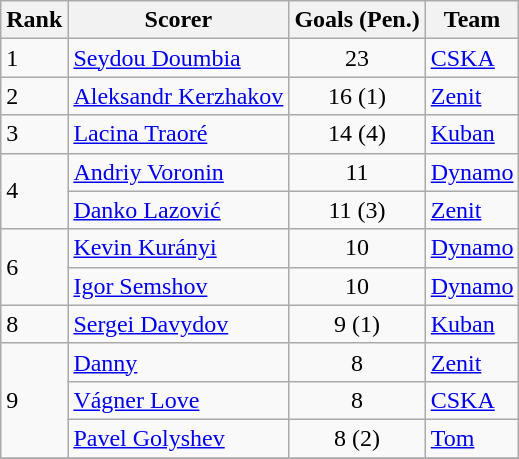<table class="wikitable">
<tr>
<th>Rank</th>
<th>Scorer</th>
<th>Goals (Pen.)</th>
<th>Team</th>
</tr>
<tr>
<td rowspan="1">1</td>
<td> <a href='#'>Seydou Doumbia</a></td>
<td align=center>23</td>
<td><a href='#'>CSKA</a></td>
</tr>
<tr>
<td rowspan="1">2</td>
<td> <a href='#'>Aleksandr Kerzhakov</a></td>
<td align=center>16 (1)</td>
<td><a href='#'>Zenit</a></td>
</tr>
<tr>
<td rowspan="1">3</td>
<td> <a href='#'>Lacina Traoré</a></td>
<td align=center>14 (4)</td>
<td><a href='#'>Kuban</a></td>
</tr>
<tr>
<td rowspan="2">4</td>
<td> <a href='#'>Andriy Voronin</a></td>
<td align=center>11</td>
<td><a href='#'>Dynamo</a></td>
</tr>
<tr>
<td> <a href='#'>Danko Lazović</a></td>
<td align=center>11 (3)</td>
<td><a href='#'>Zenit</a></td>
</tr>
<tr>
<td rowspan="2">6</td>
<td> <a href='#'>Kevin Kurányi</a></td>
<td align=center>10</td>
<td><a href='#'>Dynamo</a></td>
</tr>
<tr>
<td> <a href='#'>Igor Semshov</a></td>
<td align=center>10</td>
<td><a href='#'>Dynamo</a></td>
</tr>
<tr>
<td rowspan="1">8</td>
<td> <a href='#'>Sergei Davydov</a></td>
<td align=center>9 (1)</td>
<td><a href='#'>Kuban</a></td>
</tr>
<tr>
<td rowspan="3">9</td>
<td> <a href='#'>Danny</a></td>
<td align=center>8</td>
<td><a href='#'>Zenit</a></td>
</tr>
<tr>
<td> <a href='#'>Vágner Love</a></td>
<td align=center>8</td>
<td><a href='#'>CSKA</a></td>
</tr>
<tr>
<td> <a href='#'>Pavel Golyshev</a></td>
<td align=center>8 (2)</td>
<td><a href='#'>Tom</a></td>
</tr>
<tr>
</tr>
</table>
